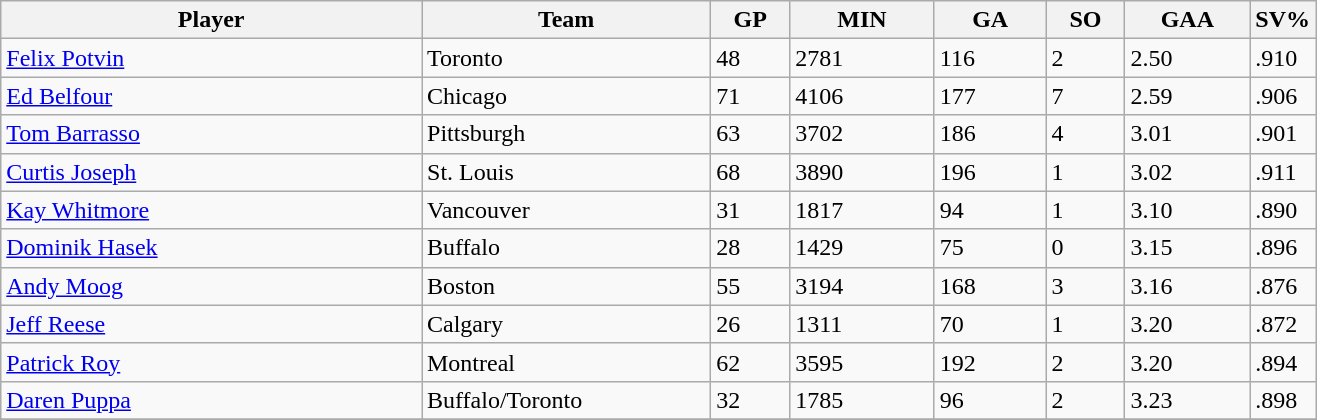<table class="wikitable">
<tr>
<th bgcolor="#DDDDFF" width="32%">Player</th>
<th bgcolor="#DDDDFF" width="22%">Team</th>
<th bgcolor="#DDDDFF" width="6%">GP</th>
<th bgcolor="#DDDDFF" width="11%">MIN</th>
<th bgcolor="#DDDDFF" width="8.5%">GA</th>
<th bgcolor="#DDDDFF" width="6%">SO</th>
<th bgcolor="#DDDDFF" width="9.5%">GAA</th>
<th bgcolor="#DDDDFF" width="15%">SV%</th>
</tr>
<tr>
<td><a href='#'>Felix Potvin</a></td>
<td>Toronto</td>
<td>48</td>
<td>2781</td>
<td>116</td>
<td>2</td>
<td>2.50</td>
<td>.910</td>
</tr>
<tr>
<td><a href='#'>Ed Belfour</a></td>
<td>Chicago</td>
<td>71</td>
<td>4106</td>
<td>177</td>
<td>7</td>
<td>2.59</td>
<td>.906</td>
</tr>
<tr>
<td><a href='#'>Tom Barrasso</a></td>
<td>Pittsburgh</td>
<td>63</td>
<td>3702</td>
<td>186</td>
<td>4</td>
<td>3.01</td>
<td>.901</td>
</tr>
<tr>
<td><a href='#'>Curtis Joseph</a></td>
<td>St. Louis</td>
<td>68</td>
<td>3890</td>
<td>196</td>
<td>1</td>
<td>3.02</td>
<td>.911</td>
</tr>
<tr>
<td><a href='#'>Kay Whitmore</a></td>
<td>Vancouver</td>
<td>31</td>
<td>1817</td>
<td>94</td>
<td>1</td>
<td>3.10</td>
<td>.890</td>
</tr>
<tr>
<td><a href='#'>Dominik Hasek</a></td>
<td>Buffalo</td>
<td>28</td>
<td>1429</td>
<td>75</td>
<td>0</td>
<td>3.15</td>
<td>.896</td>
</tr>
<tr>
<td><a href='#'>Andy Moog</a></td>
<td>Boston</td>
<td>55</td>
<td>3194</td>
<td>168</td>
<td>3</td>
<td>3.16</td>
<td>.876</td>
</tr>
<tr>
<td><a href='#'>Jeff Reese</a></td>
<td>Calgary</td>
<td>26</td>
<td>1311</td>
<td>70</td>
<td>1</td>
<td>3.20</td>
<td>.872</td>
</tr>
<tr>
<td><a href='#'>Patrick Roy</a></td>
<td>Montreal</td>
<td>62</td>
<td>3595</td>
<td>192</td>
<td>2</td>
<td>3.20</td>
<td>.894</td>
</tr>
<tr>
<td><a href='#'>Daren Puppa</a></td>
<td>Buffalo/Toronto</td>
<td>32</td>
<td>1785</td>
<td>96</td>
<td>2</td>
<td>3.23</td>
<td>.898</td>
</tr>
<tr>
</tr>
</table>
